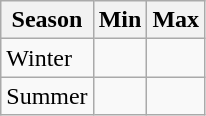<table class="wikitable">
<tr>
<th>Season</th>
<th>Min</th>
<th>Max</th>
</tr>
<tr>
<td>Winter</td>
<td></td>
<td></td>
</tr>
<tr>
<td>Summer</td>
<td></td>
<td></td>
</tr>
</table>
